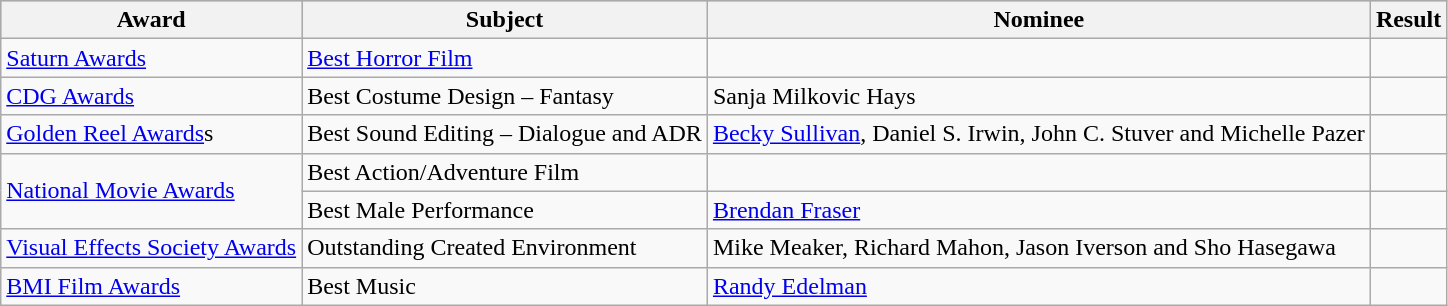<table class="wikitable">
<tr style="background:#b0c4de; text-align:center;">
<th>Award</th>
<th>Subject</th>
<th>Nominee</th>
<th>Result</th>
</tr>
<tr>
<td rowspan=1><a href='#'>Saturn Awards</a></td>
<td><a href='#'>Best Horror Film</a></td>
<td></td>
<td></td>
</tr>
<tr>
<td rowspan=1><a href='#'>CDG Awards</a></td>
<td>Best Costume Design – Fantasy</td>
<td>Sanja Milkovic Hays</td>
<td></td>
</tr>
<tr>
<td rowspan=1><a href='#'>Golden Reel Awards</a>s</td>
<td>Best Sound Editing – Dialogue and ADR</td>
<td><a href='#'>Becky Sullivan</a>, Daniel S. Irwin, John C. Stuver and Michelle Pazer</td>
<td></td>
</tr>
<tr>
<td rowspan=2><a href='#'>National Movie Awards</a></td>
<td>Best Action/Adventure Film</td>
<td></td>
<td></td>
</tr>
<tr>
<td>Best Male Performance</td>
<td><a href='#'>Brendan Fraser</a></td>
<td></td>
</tr>
<tr>
<td rowspan=1><a href='#'>Visual Effects Society Awards</a></td>
<td>Outstanding Created Environment</td>
<td>Mike Meaker, Richard Mahon, Jason Iverson and Sho Hasegawa</td>
<td></td>
</tr>
<tr>
<td rowspan=1><a href='#'>BMI Film Awards</a></td>
<td>Best Music</td>
<td><a href='#'>Randy Edelman</a></td>
<td></td>
</tr>
</table>
